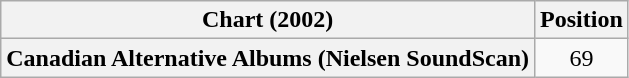<table class="wikitable plainrowheaders" style="text-align:center">
<tr>
<th scope="col">Chart (2002)</th>
<th scope="col">Position</th>
</tr>
<tr>
<th scope="row">Canadian Alternative Albums (Nielsen SoundScan)</th>
<td>69</td>
</tr>
</table>
